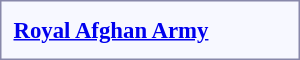<table style="border:1px solid #8888aa; background-color:#f7f8ff; padding:5px; font-size:95%; margin: 0px 12px 12px 0px;">
<tr style="text-align:center;">
<td rowspan=2><strong> <a href='#'>Royal Afghan Army</a></strong></td>
<td colspan=2></td>
<td colspan=2></td>
<td colspan=2></td>
<td colspan=2></td>
<td colspan=2></td>
<td colspan=2></td>
<td colspan=2></td>
<td colspan=2></td>
<td colspan=1></td>
<td colspan=1></td>
<td colspan=2></td>
<td colspan=2></td>
<td colspan=2></td>
</tr>
<tr style="text-align:center;">
<td colspan=2><br></td>
<td colspan=2><br></td>
<td colspan=2><br></td>
<td colspan=2><br></td>
<td colspan=2><br></td>
<td colspan=2><br></td>
<td colspan=2><br></td>
<td colspan=2><br></td>
<td colspan=1><br></td>
<td colspan=1><br></td>
<td colspan=2><br></td>
<td colspan=2><br></td>
<td colspan=2><br></td>
</tr>
</table>
